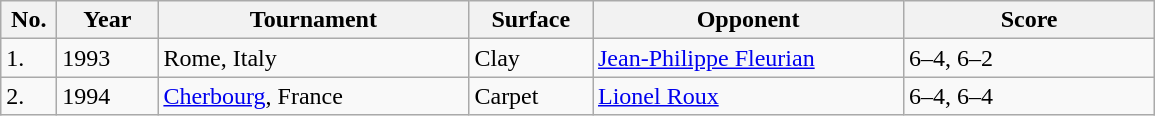<table class="sortable wikitable">
<tr>
<th width=30>No.</th>
<th width=60>Year</th>
<th width=200>Tournament</th>
<th width=75>Surface</th>
<th width=200>Opponent</th>
<th width=160>Score</th>
</tr>
<tr>
<td>1.</td>
<td>1993</td>
<td>Rome, Italy</td>
<td>Clay</td>
<td> <a href='#'>Jean-Philippe Fleurian</a></td>
<td>6–4, 6–2</td>
</tr>
<tr>
<td>2.</td>
<td>1994</td>
<td><a href='#'>Cherbourg</a>, France</td>
<td>Carpet</td>
<td> <a href='#'>Lionel Roux</a></td>
<td>6–4, 6–4</td>
</tr>
</table>
